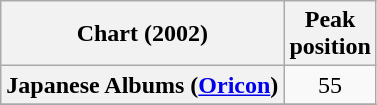<table class="wikitable sortable plainrowheaders">
<tr>
<th>Chart (2002)</th>
<th>Peak<br>position</th>
</tr>
<tr>
<th scope="row">Japanese Albums (<a href='#'>Oricon</a>)</th>
<td style="text-align:center;">55</td>
</tr>
<tr>
</tr>
</table>
